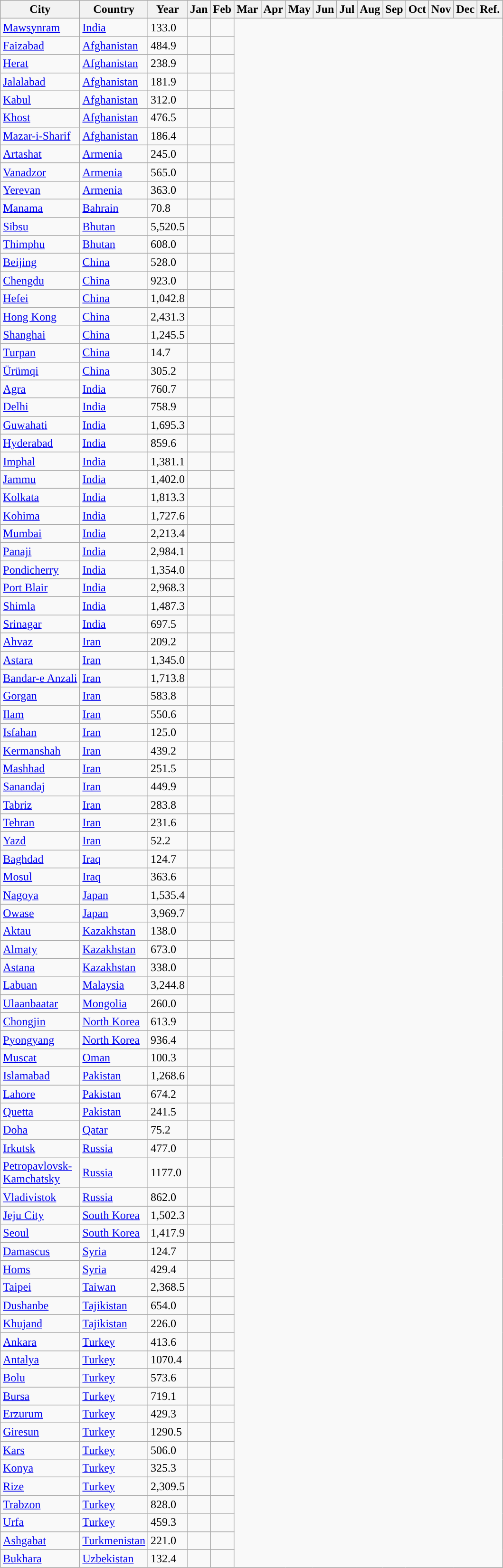<table class="wikitable sortable sticky-header sort-under col1left col2left col16center" >
<tr style="vertical-align:top">
<th>City</th>
<th>Country</th>
<th>Year</th>
<th>Jan</th>
<th>Feb</th>
<th>Mar</th>
<th>Apr</th>
<th>May</th>
<th>Jun</th>
<th>Jul</th>
<th>Aug</th>
<th>Sep</th>
<th>Oct</th>
<th>Nov</th>
<th>Dec</th>
<th>Ref.</th>
</tr>
<tr>
<td><a href='#'>Mawsynram</a></td>
<td><a href='#'>India</a></td>
<td>133.0</td>
<td></td>
<td></td>
</tr>
<tr>
<td><a href='#'>Faizabad</a></td>
<td><a href='#'>Afghanistan</a></td>
<td>484.9</td>
<td></td>
<td></td>
</tr>
<tr>
<td><a href='#'>Herat</a></td>
<td><a href='#'>Afghanistan</a></td>
<td>238.9</td>
<td></td>
<td></td>
</tr>
<tr>
<td><a href='#'>Jalalabad</a></td>
<td><a href='#'>Afghanistan</a></td>
<td>181.9</td>
<td></td>
<td></td>
</tr>
<tr>
<td><a href='#'>Kabul</a></td>
<td><a href='#'>Afghanistan</a></td>
<td>312.0</td>
<td></td>
<td></td>
</tr>
<tr>
<td><a href='#'>Khost</a></td>
<td><a href='#'>Afghanistan</a></td>
<td>476.5</td>
<td></td>
<td></td>
</tr>
<tr>
<td><a href='#'>Mazar-i-Sharif</a></td>
<td><a href='#'>Afghanistan</a></td>
<td>186.4</td>
<td></td>
<td></td>
</tr>
<tr>
<td><a href='#'>Artashat</a></td>
<td><a href='#'>Armenia</a></td>
<td>245.0</td>
<td></td>
<td></td>
</tr>
<tr>
<td><a href='#'>Vanadzor</a></td>
<td><a href='#'>Armenia</a></td>
<td>565.0</td>
<td></td>
<td></td>
</tr>
<tr>
<td><a href='#'>Yerevan</a></td>
<td><a href='#'>Armenia</a></td>
<td>363.0</td>
<td></td>
<td></td>
</tr>
<tr>
<td><a href='#'>Manama</a></td>
<td><a href='#'>Bahrain</a></td>
<td>70.8</td>
<td></td>
<td></td>
</tr>
<tr>
<td><a href='#'>Sibsu</a></td>
<td><a href='#'>Bhutan</a></td>
<td>5,520.5</td>
<td></td>
<td></td>
</tr>
<tr>
<td><a href='#'>Thimphu</a></td>
<td><a href='#'>Bhutan</a></td>
<td>608.0</td>
<td></td>
<td></td>
</tr>
<tr>
<td><a href='#'>Beijing</a></td>
<td><a href='#'>China</a></td>
<td>528.0</td>
<td></td>
<td></td>
</tr>
<tr>
<td><a href='#'>Chengdu</a></td>
<td><a href='#'>China</a></td>
<td>923.0</td>
<td></td>
<td></td>
</tr>
<tr>
<td><a href='#'>Hefei</a></td>
<td><a href='#'>China</a></td>
<td>1,042.8</td>
<td></td>
<td></td>
</tr>
<tr>
<td><a href='#'>Hong Kong</a></td>
<td><a href='#'>China</a></td>
<td>2,431.3</td>
<td></td>
<td></td>
</tr>
<tr>
<td><a href='#'>Shanghai</a></td>
<td><a href='#'>China</a></td>
<td>1,245.5</td>
<td></td>
<td></td>
</tr>
<tr>
<td><a href='#'>Turpan</a></td>
<td><a href='#'>China</a></td>
<td>14.7</td>
<td></td>
<td></td>
</tr>
<tr>
<td><a href='#'>Ürümqi</a></td>
<td><a href='#'>China</a></td>
<td>305.2</td>
<td></td>
<td></td>
</tr>
<tr>
<td><a href='#'>Agra</a></td>
<td><a href='#'>India</a></td>
<td>760.7</td>
<td></td>
<td></td>
</tr>
<tr>
<td><a href='#'>Delhi</a></td>
<td><a href='#'>India</a></td>
<td>758.9</td>
<td></td>
<td></td>
</tr>
<tr>
<td><a href='#'>Guwahati</a></td>
<td><a href='#'>India</a></td>
<td>1,695.3</td>
<td></td>
<td></td>
</tr>
<tr>
<td><a href='#'>Hyderabad</a></td>
<td><a href='#'>India</a></td>
<td>859.6</td>
<td></td>
<td></td>
</tr>
<tr>
<td><a href='#'>Imphal</a></td>
<td><a href='#'>India</a></td>
<td>1,381.1</td>
<td></td>
<td></td>
</tr>
<tr>
<td><a href='#'>Jammu</a></td>
<td><a href='#'>India</a></td>
<td>1,402.0</td>
<td></td>
<td></td>
</tr>
<tr>
<td><a href='#'>Kolkata</a></td>
<td><a href='#'>India</a></td>
<td>1,813.3</td>
<td></td>
<td></td>
</tr>
<tr>
<td><a href='#'>Kohima</a></td>
<td><a href='#'>India</a></td>
<td>1,727.6</td>
<td></td>
<td></td>
</tr>
<tr>
<td><a href='#'>Mumbai</a></td>
<td><a href='#'>India</a></td>
<td>2,213.4</td>
<td></td>
<td></td>
</tr>
<tr>
<td><a href='#'>Panaji</a></td>
<td><a href='#'>India</a></td>
<td>2,984.1</td>
<td></td>
<td></td>
</tr>
<tr>
<td><a href='#'>Pondicherry</a></td>
<td><a href='#'>India</a></td>
<td>1,354.0</td>
<td></td>
<td></td>
</tr>
<tr>
<td><a href='#'>Port Blair</a></td>
<td><a href='#'>India</a></td>
<td>2,968.3</td>
<td></td>
<td></td>
</tr>
<tr>
<td><a href='#'>Shimla</a></td>
<td><a href='#'>India</a></td>
<td>1,487.3</td>
<td></td>
<td></td>
</tr>
<tr>
<td><a href='#'>Srinagar</a></td>
<td><a href='#'>India</a></td>
<td>697.5</td>
<td></td>
<td></td>
</tr>
<tr>
<td><a href='#'>Ahvaz</a></td>
<td><a href='#'>Iran</a></td>
<td>209.2</td>
<td></td>
<td></td>
</tr>
<tr>
<td><a href='#'>Astara</a></td>
<td><a href='#'>Iran</a></td>
<td>1,345.0</td>
<td></td>
<td></td>
</tr>
<tr>
<td><a href='#'>Bandar-e Anzali</a></td>
<td><a href='#'>Iran</a></td>
<td>1,713.8</td>
<td></td>
<td></td>
</tr>
<tr>
<td><a href='#'>Gorgan</a></td>
<td><a href='#'>Iran</a></td>
<td>583.8</td>
<td></td>
<td></td>
</tr>
<tr>
<td><a href='#'>Ilam</a></td>
<td><a href='#'>Iran</a></td>
<td>550.6</td>
<td></td>
<td></td>
</tr>
<tr>
<td><a href='#'>Isfahan</a></td>
<td><a href='#'>Iran</a></td>
<td>125.0</td>
<td></td>
<td></td>
</tr>
<tr>
<td><a href='#'>Kermanshah</a></td>
<td><a href='#'>Iran</a></td>
<td>439.2</td>
<td></td>
<td></td>
</tr>
<tr>
<td><a href='#'>Mashhad</a></td>
<td><a href='#'>Iran</a></td>
<td>251.5</td>
<td></td>
<td></td>
</tr>
<tr>
<td><a href='#'>Sanandaj</a></td>
<td><a href='#'>Iran</a></td>
<td>449.9</td>
<td></td>
<td></td>
</tr>
<tr>
<td><a href='#'>Tabriz</a></td>
<td><a href='#'>Iran</a></td>
<td>283.8</td>
<td></td>
<td></td>
</tr>
<tr>
<td><a href='#'>Tehran</a></td>
<td><a href='#'>Iran</a></td>
<td>231.6</td>
<td></td>
<td></td>
</tr>
<tr>
<td><a href='#'>Yazd</a></td>
<td><a href='#'>Iran</a></td>
<td>52.2</td>
<td></td>
<td></td>
</tr>
<tr>
<td><a href='#'>Baghdad</a></td>
<td><a href='#'>Iraq</a></td>
<td>124.7</td>
<td></td>
<td></td>
</tr>
<tr>
<td><a href='#'>Mosul</a></td>
<td><a href='#'>Iraq</a></td>
<td>363.6</td>
<td></td>
<td></td>
</tr>
<tr>
<td><a href='#'>Nagoya</a></td>
<td><a href='#'>Japan</a></td>
<td>1,535.4</td>
<td></td>
<td></td>
</tr>
<tr>
<td><a href='#'>Owase</a></td>
<td><a href='#'>Japan</a></td>
<td>3,969.7</td>
<td></td>
<td><br></td>
</tr>
<tr>
<td><a href='#'>Aktau</a></td>
<td><a href='#'>Kazakhstan</a></td>
<td>138.0</td>
<td></td>
<td></td>
</tr>
<tr>
<td><a href='#'>Almaty</a></td>
<td><a href='#'>Kazakhstan</a></td>
<td>673.0</td>
<td></td>
<td></td>
</tr>
<tr>
<td><a href='#'>Astana</a></td>
<td><a href='#'>Kazakhstan</a></td>
<td>338.0</td>
<td></td>
<td></td>
</tr>
<tr>
<td><a href='#'>Labuan</a></td>
<td><a href='#'>Malaysia</a></td>
<td>3,244.8</td>
<td></td>
<td></td>
</tr>
<tr>
<td><a href='#'>Ulaanbaatar</a></td>
<td><a href='#'>Mongolia</a></td>
<td>260.0</td>
<td></td>
<td></td>
</tr>
<tr>
<td><a href='#'>Chongjin</a></td>
<td><a href='#'>North Korea</a></td>
<td>613.9</td>
<td></td>
<td></td>
</tr>
<tr>
<td><a href='#'>Pyongyang</a></td>
<td><a href='#'>North Korea</a></td>
<td>936.4</td>
<td></td>
<td></td>
</tr>
<tr>
<td><a href='#'>Muscat</a></td>
<td><a href='#'>Oman</a></td>
<td>100.3</td>
<td></td>
<td></td>
</tr>
<tr>
<td><a href='#'>Islamabad</a></td>
<td><a href='#'>Pakistan</a></td>
<td>1,268.6</td>
<td></td>
<td></td>
</tr>
<tr>
<td><a href='#'>Lahore</a></td>
<td><a href='#'>Pakistan</a></td>
<td>674.2</td>
<td></td>
<td></td>
</tr>
<tr>
<td><a href='#'>Quetta</a></td>
<td><a href='#'>Pakistan</a></td>
<td>241.5</td>
<td></td>
<td></td>
</tr>
<tr>
<td><a href='#'>Doha</a></td>
<td><a href='#'>Qatar</a></td>
<td>75.2</td>
<td></td>
<td></td>
</tr>
<tr>
<td><a href='#'>Irkutsk</a></td>
<td><a href='#'>Russia</a></td>
<td>477.0</td>
<td></td>
<td></td>
</tr>
<tr>
<td><a href='#'>Petropavlovsk-<br>Kamchatsky</a></td>
<td><a href='#'>Russia</a></td>
<td>1177.0</td>
<td></td>
<td></td>
</tr>
<tr>
<td><a href='#'>Vladivistok</a></td>
<td><a href='#'>Russia</a></td>
<td>862.0</td>
<td></td>
<td></td>
</tr>
<tr>
<td><a href='#'>Jeju City</a></td>
<td><a href='#'>South Korea</a></td>
<td>1,502.3</td>
<td></td>
<td></td>
</tr>
<tr>
<td><a href='#'>Seoul</a></td>
<td><a href='#'>South Korea</a></td>
<td>1,417.9</td>
<td></td>
<td></td>
</tr>
<tr>
<td><a href='#'>Damascus</a></td>
<td><a href='#'>Syria</a></td>
<td>124.7</td>
<td></td>
<td></td>
</tr>
<tr>
<td><a href='#'>Homs</a></td>
<td><a href='#'>Syria</a></td>
<td>429.4</td>
<td></td>
<td></td>
</tr>
<tr>
<td><a href='#'>Taipei</a></td>
<td><a href='#'>Taiwan</a></td>
<td>2,368.5</td>
<td></td>
<td></td>
</tr>
<tr>
<td><a href='#'>Dushanbe</a></td>
<td><a href='#'>Tajikistan</a></td>
<td>654.0</td>
<td></td>
<td></td>
</tr>
<tr>
<td><a href='#'>Khujand</a></td>
<td><a href='#'>Tajikistan</a></td>
<td>226.0</td>
<td></td>
<td></td>
</tr>
<tr>
<td><a href='#'>Ankara</a></td>
<td><a href='#'>Turkey</a></td>
<td>413.6</td>
<td></td>
<td></td>
</tr>
<tr>
<td><a href='#'>Antalya</a></td>
<td><a href='#'>Turkey</a></td>
<td>1070.4</td>
<td></td>
<td></td>
</tr>
<tr>
<td><a href='#'>Bolu</a></td>
<td><a href='#'>Turkey</a></td>
<td>573.6</td>
<td></td>
<td></td>
</tr>
<tr>
<td><a href='#'>Bursa</a></td>
<td><a href='#'>Turkey</a></td>
<td>719.1</td>
<td></td>
<td></td>
</tr>
<tr>
<td><a href='#'>Erzurum</a></td>
<td><a href='#'>Turkey</a></td>
<td>429.3</td>
<td></td>
<td></td>
</tr>
<tr>
<td><a href='#'>Giresun</a></td>
<td><a href='#'>Turkey</a></td>
<td>1290.5</td>
<td></td>
<td></td>
</tr>
<tr>
<td><a href='#'>Kars</a></td>
<td><a href='#'>Turkey</a></td>
<td>506.0</td>
<td></td>
<td></td>
</tr>
<tr>
<td><a href='#'>Konya</a></td>
<td><a href='#'>Turkey</a></td>
<td>325.3</td>
<td></td>
<td></td>
</tr>
<tr>
<td><a href='#'>Rize</a></td>
<td><a href='#'>Turkey</a></td>
<td>2,309.5</td>
<td></td>
<td></td>
</tr>
<tr>
<td><a href='#'>Trabzon</a></td>
<td><a href='#'>Turkey</a></td>
<td>828.0</td>
<td></td>
<td></td>
</tr>
<tr>
<td><a href='#'>Urfa</a></td>
<td><a href='#'>Turkey</a></td>
<td>459.3</td>
<td></td>
<td></td>
</tr>
<tr>
<td><a href='#'>Ashgabat</a></td>
<td><a href='#'>Turkmenistan</a></td>
<td>221.0</td>
<td></td>
<td></td>
</tr>
<tr>
<td><a href='#'>Bukhara</a></td>
<td><a href='#'>Uzbekistan</a></td>
<td>132.4</td>
<td></td>
<td></td>
</tr>
</table>
